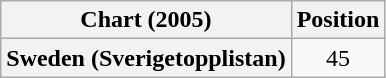<table class="wikitable plainrowheaders" style="text-align:center">
<tr>
<th scope="col">Chart (2005)</th>
<th scope="col">Position</th>
</tr>
<tr>
<th scope="row">Sweden (Sverigetopplistan)</th>
<td>45</td>
</tr>
</table>
